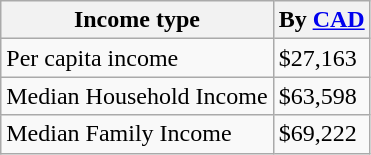<table class="wikitable">
<tr>
<th>Income type</th>
<th>By <a href='#'>CAD</a></th>
</tr>
<tr>
<td>Per capita income</td>
<td>$27,163</td>
</tr>
<tr>
<td>Median Household Income</td>
<td>$63,598</td>
</tr>
<tr>
<td>Median Family Income</td>
<td>$69,222</td>
</tr>
</table>
